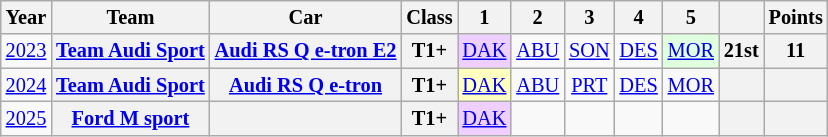<table class="wikitable" style="text-align:center; font-size:85%">
<tr>
<th>Year</th>
<th>Team</th>
<th>Car</th>
<th>Class</th>
<th>1</th>
<th>2</th>
<th>3</th>
<th>4</th>
<th>5</th>
<th></th>
<th>Points</th>
</tr>
<tr>
<td><a href='#'>2023</a></td>
<th nowrap><a href='#'>Team Audi Sport</a></th>
<th nowrap><a href='#'>Audi RS Q e-tron E2</a></th>
<th>T1+</th>
<td style="background:#EFCFFF;"><a href='#'>DAK</a><br></td>
<td style="background:#;"><a href='#'>ABU</a></td>
<td style="background:#;"><a href='#'>SON</a></td>
<td style="background:#;"><a href='#'>DES</a></td>
<td style="background:#DFFFDF;"><a href='#'>MOR</a><br></td>
<th>21st</th>
<th>11</th>
</tr>
<tr>
<td><a href='#'>2024</a></td>
<th nowrap><a href='#'>Team Audi Sport</a></th>
<th nowrap><a href='#'>Audi RS Q e-tron</a></th>
<th>T1+</th>
<td style="background:#FFFFBF;"><a href='#'>DAK</a><br></td>
<td style="background:#;"><a href='#'>ABU</a></td>
<td style="background:#;"><a href='#'>PRT</a></td>
<td style="background:#;"><a href='#'>DES</a></td>
<td style="background:#;"><a href='#'>MOR</a></td>
<th></th>
<th></th>
</tr>
<tr>
<td><a href='#'>2025</a></td>
<th nowrap><a href='#'>Ford M sport</a></th>
<th></th>
<th>T1+</th>
<td style="background:#EFCFFF;"><a href='#'>DAK</a><br></td>
<td></td>
<td></td>
<td></td>
<td></td>
<th></th>
<th></th>
</tr>
</table>
